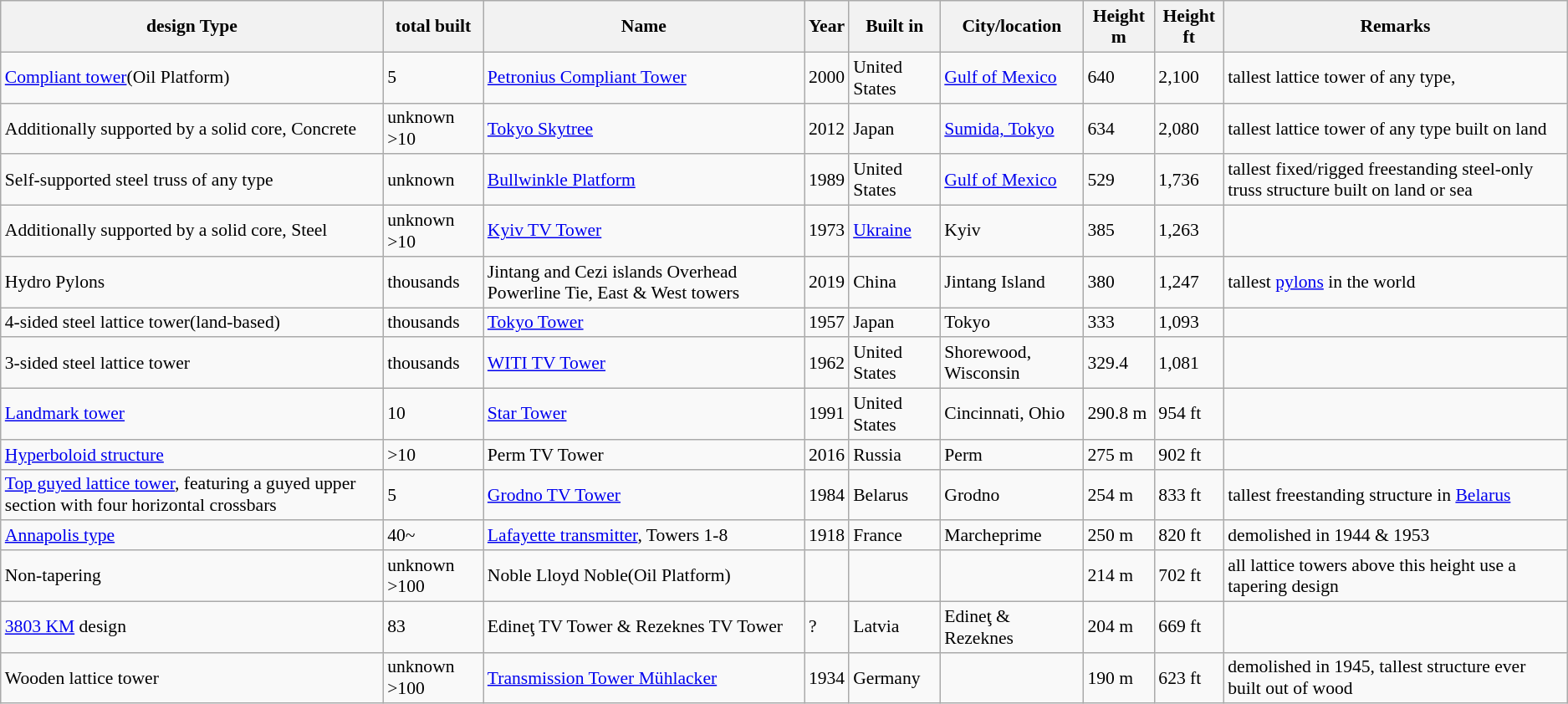<table class="wikitable sortable"  style="font-size: 90%;">
<tr>
<th>design Type</th>
<th>total built</th>
<th>Name</th>
<th>Year</th>
<th>Built in</th>
<th>City/location</th>
<th>Height m</th>
<th>Height ft</th>
<th>Remarks</th>
</tr>
<tr>
<td><a href='#'>Compliant tower</a>(Oil Platform)</td>
<td>5</td>
<td><a href='#'>Petronius Compliant Tower</a></td>
<td>2000</td>
<td>United States</td>
<td><a href='#'>Gulf of Mexico</a></td>
<td>640</td>
<td>2,100</td>
<td>tallest lattice tower of any type,</td>
</tr>
<tr>
<td>Additionally supported by a solid core, Concrete</td>
<td>unknown >10</td>
<td><a href='#'>Tokyo Skytree</a></td>
<td>2012</td>
<td>Japan</td>
<td><a href='#'>Sumida, Tokyo</a></td>
<td>634</td>
<td>2,080</td>
<td>tallest lattice tower of any type built on land</td>
</tr>
<tr>
<td>Self-supported steel truss of any type</td>
<td>unknown</td>
<td><a href='#'>Bullwinkle Platform</a></td>
<td>1989</td>
<td>United States</td>
<td><a href='#'>Gulf of Mexico</a></td>
<td>529</td>
<td>1,736</td>
<td>tallest fixed/rigged freestanding steel-only truss structure built on land or sea</td>
</tr>
<tr>
<td>Additionally supported by a solid core, Steel</td>
<td>unknown >10</td>
<td><a href='#'>Kyiv TV Tower</a></td>
<td>1973</td>
<td><a href='#'>Ukraine</a></td>
<td>Kyiv</td>
<td>385</td>
<td>1,263</td>
<td></td>
</tr>
<tr>
<td>Hydro Pylons</td>
<td>thousands</td>
<td>Jintang and Cezi islands Overhead Powerline Tie, East & West towers</td>
<td>2019</td>
<td>China</td>
<td>Jintang Island</td>
<td>380</td>
<td>1,247</td>
<td>tallest <a href='#'>pylons</a> in the world</td>
</tr>
<tr>
<td>4-sided steel lattice tower(land-based)</td>
<td>thousands</td>
<td><a href='#'>Tokyo Tower</a></td>
<td>1957</td>
<td>Japan</td>
<td>Tokyo</td>
<td>333</td>
<td>1,093</td>
<td></td>
</tr>
<tr>
<td>3-sided steel lattice tower</td>
<td>thousands</td>
<td><a href='#'>WITI TV Tower</a></td>
<td>1962</td>
<td>United States</td>
<td>Shorewood, Wisconsin</td>
<td>329.4</td>
<td>1,081</td>
<td></td>
</tr>
<tr>
<td><a href='#'>Landmark tower</a></td>
<td>10</td>
<td><a href='#'>Star Tower</a></td>
<td>1991</td>
<td>United States</td>
<td>Cincinnati, Ohio</td>
<td>290.8 m</td>
<td>954 ft</td>
<td></td>
</tr>
<tr>
<td><a href='#'>Hyperboloid structure</a></td>
<td>>10</td>
<td>Perm TV Tower</td>
<td>2016</td>
<td>Russia</td>
<td>Perm</td>
<td>275 m</td>
<td>902 ft</td>
<td></td>
</tr>
<tr>
<td><a href='#'>Top guyed lattice tower</a>, featuring a guyed upper section with four horizontal crossbars</td>
<td>5</td>
<td><a href='#'>Grodno TV Tower</a></td>
<td>1984</td>
<td>Belarus</td>
<td>Grodno</td>
<td>254 m</td>
<td>833 ft</td>
<td>tallest freestanding structure in <a href='#'>Belarus</a></td>
</tr>
<tr>
<td><a href='#'>Annapolis type</a></td>
<td>40~</td>
<td><a href='#'>Lafayette transmitter</a>, Towers 1-8</td>
<td>1918</td>
<td>France</td>
<td>Marcheprime</td>
<td>250 m</td>
<td>820 ft</td>
<td>demolished in 1944 & 1953</td>
</tr>
<tr>
<td>Non-tapering</td>
<td>unknown >100</td>
<td>Noble Lloyd Noble(Oil Platform)</td>
<td></td>
<td></td>
<td></td>
<td>214 m</td>
<td>702 ft</td>
<td>all lattice towers above this height use a tapering design</td>
</tr>
<tr>
<td><a href='#'>3803 KM</a> design</td>
<td>83</td>
<td>Edineţ TV Tower & Rezeknes TV Tower</td>
<td>?</td>
<td>Latvia</td>
<td>Edineţ & Rezeknes</td>
<td>204 m</td>
<td>669 ft</td>
<td></td>
</tr>
<tr>
<td>Wooden lattice tower</td>
<td>unknown >100</td>
<td><a href='#'>Transmission Tower Mühlacker</a></td>
<td>1934</td>
<td>Germany</td>
<td></td>
<td>190 m</td>
<td>623 ft</td>
<td>demolished in 1945, tallest structure ever built out of wood</td>
</tr>
</table>
